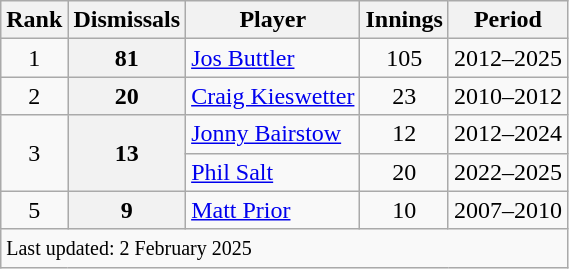<table class="wikitable plainrowheaders">
<tr>
<th scope=col>Rank</th>
<th scope=col>Dismissals</th>
<th scope=col>Player</th>
<th scope=col>Innings</th>
<th scope=col>Period</th>
</tr>
<tr>
<td align=center>1</td>
<th scope=row style=text-align:center;>81</th>
<td><a href='#'>Jos Buttler</a> </td>
<td align=center>105</td>
<td>2012–2025</td>
</tr>
<tr>
<td align=center>2</td>
<th scope=row style=text-align:center;>20</th>
<td><a href='#'>Craig Kieswetter</a></td>
<td align=center>23</td>
<td>2010–2012</td>
</tr>
<tr>
<td align=center ; rowspan=2>3</td>
<th scope=row style=text-align:center; rowspan=2>13</th>
<td><a href='#'>Jonny Bairstow</a> </td>
<td align=center>12</td>
<td>2012–2024</td>
</tr>
<tr>
<td><a href='#'>Phil Salt</a> </td>
<td align=center>20</td>
<td>2022–2025</td>
</tr>
<tr>
<td align=center>5</td>
<th scope=row style=text-align:center;>9</th>
<td><a href='#'>Matt Prior</a></td>
<td align=center>10</td>
<td>2007–2010</td>
</tr>
<tr>
<td colspan=5><small>Last updated: 2 February 2025</small></td>
</tr>
</table>
